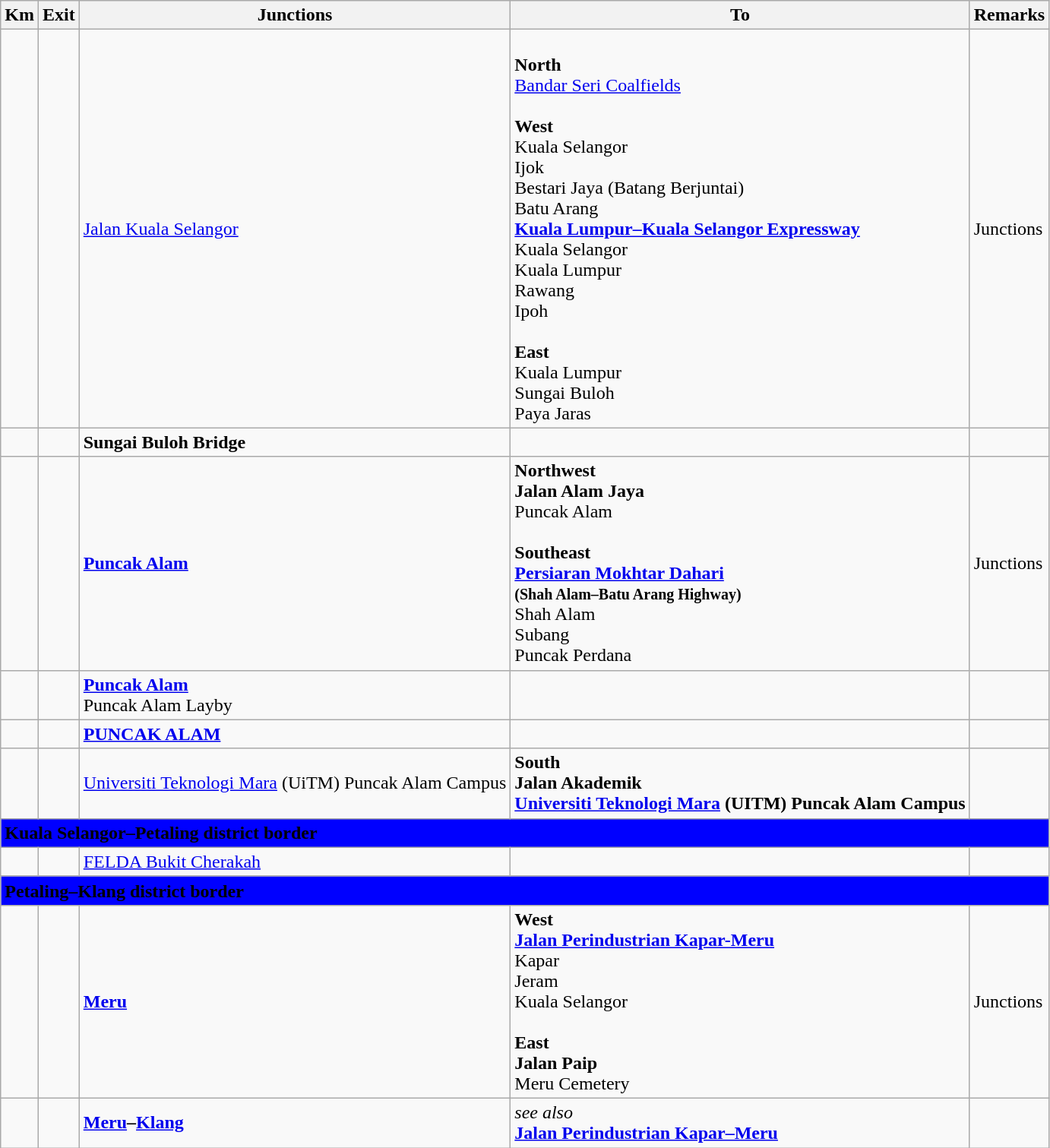<table class="wikitable">
<tr>
<th>Km</th>
<th>Exit</th>
<th>Junctions</th>
<th>To</th>
<th>Remarks</th>
</tr>
<tr>
<td></td>
<td></td>
<td><a href='#'>Jalan Kuala Selangor</a></td>
<td><br><strong>North</strong><br><a href='#'>Bandar Seri Coalfields</a><br><br><strong>West</strong><br> Kuala Selangor<br> Ijok<br> Bestari Jaya (Batang Berjuntai)<br> Batu Arang<br> <strong><a href='#'>Kuala Lumpur–Kuala Selangor Expressway</a></strong><br> Kuala Selangor<br> Kuala Lumpur<br> Rawang<br>  Ipoh<br><br><strong>East</strong><br> Kuala Lumpur<br> Sungai Buloh<br> Paya Jaras</td>
<td>Junctions</td>
</tr>
<tr>
<td></td>
<td></td>
<td><strong>Sungai Buloh Bridge</strong></td>
<td></td>
<td></td>
</tr>
<tr>
<td></td>
<td></td>
<td><strong><a href='#'>Puncak Alam</a></strong></td>
<td><strong>Northwest</strong><br><strong>Jalan Alam Jaya</strong><br>Puncak Alam<br><br><strong>Southeast</strong><br> <strong><a href='#'>Persiaran Mokhtar Dahari</a></strong><br><small><strong>(Shah Alam–Batu Arang Highway)</strong></small><br>Shah Alam<br>Subang<br>Puncak Perdana</td>
<td>Junctions</td>
</tr>
<tr>
<td></td>
<td></td>
<td><strong><a href='#'>Puncak Alam</a></strong><br> Puncak Alam Layby</td>
<td></td>
<td></td>
</tr>
<tr>
<td></td>
<td></td>
<td><strong><a href='#'>PUNCAK ALAM</a></strong></td>
<td></td>
<td></td>
</tr>
<tr>
<td></td>
<td></td>
<td><a href='#'>Universiti Teknologi Mara</a> (UiTM) Puncak Alam Campus</td>
<td><strong>South</strong><br><strong>Jalan Akademik</strong><br><strong><a href='#'>Universiti Teknologi Mara</a> (UITM) Puncak Alam Campus</strong></td>
<td></td>
</tr>
<tr>
<td style="width:600px" colspan="6" style="text-align:center" bgcolor="blue"><strong><span>Kuala Selangor–Petaling district border</span></strong></td>
</tr>
<tr>
<td></td>
<td></td>
<td><a href='#'>FELDA Bukit Cherakah</a></td>
<td></td>
<td></td>
</tr>
<tr>
<td style="width:600px" colspan="6" style="text-align:center" bgcolor="blue"><strong><span>Petaling–Klang district border</span></strong></td>
</tr>
<tr>
<td></td>
<td></td>
<td><strong><a href='#'>Meru</a></strong></td>
<td><strong>West</strong><br> <strong><a href='#'>Jalan Perindustrian Kapar-Meru</a></strong><br>Kapar<br>Jeram<br>Kuala Selangor<br><br><strong>East</strong><br><strong>Jalan Paip</strong><br>Meru Cemetery</td>
<td>Junctions</td>
</tr>
<tr>
<td></td>
<td></td>
<td><strong><a href='#'>Meru</a>–<a href='#'>Klang</a></strong></td>
<td><em>see also</em><br> <strong><a href='#'>Jalan Perindustrian Kapar–Meru</a></strong></td>
<td></td>
</tr>
</table>
